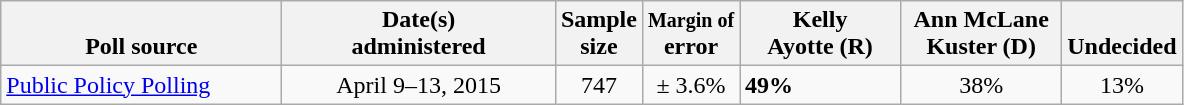<table class="wikitable">
<tr valign= bottom>
<th style="width:180px;">Poll source</th>
<th style="width:175px;">Date(s)<br>administered</th>
<th class=small>Sample<br>size</th>
<th><small>Margin of</small><br>error</th>
<th style="width:100px;">Kelly<br>Ayotte (R)</th>
<th style="width:100px;">Ann McLane<br>Kuster (D)</th>
<th>Undecided</th>
</tr>
<tr>
<td><a href='#'>Public Policy Polling</a></td>
<td align=center>April 9–13, 2015</td>
<td align=center>747</td>
<td align=center>± 3.6%</td>
<td><strong>49%</strong></td>
<td align=center>38%</td>
<td align=center>13%</td>
</tr>
</table>
